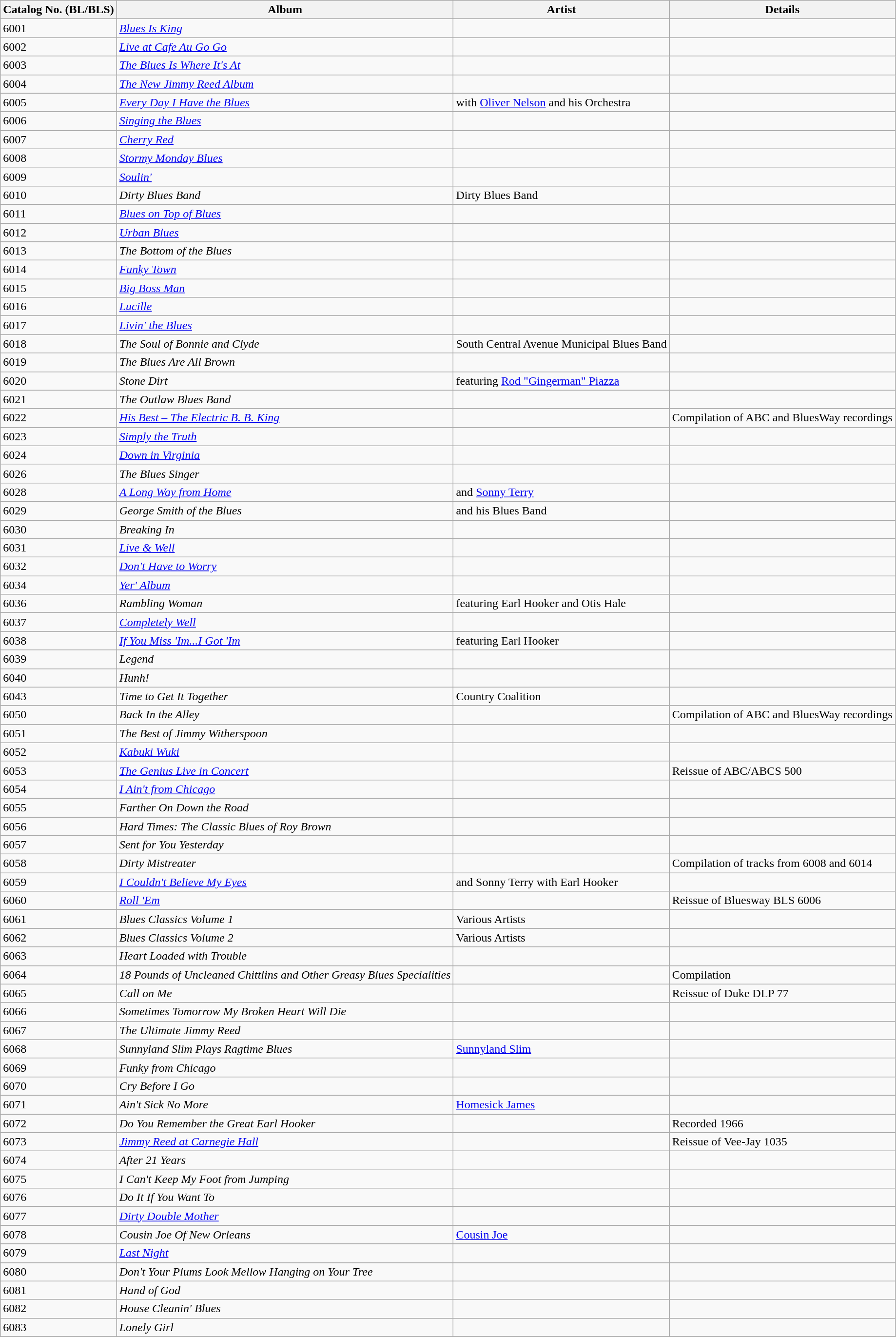<table class="wikitable sortable">
<tr>
<th>Catalog No. (BL/BLS)</th>
<th>Album</th>
<th>Artist</th>
<th>Details</th>
</tr>
<tr>
<td>6001</td>
<td><em><a href='#'>Blues Is King</a></em></td>
<td></td>
<td></td>
</tr>
<tr>
<td>6002</td>
<td><em><a href='#'>Live at Cafe Au Go Go</a></em></td>
<td></td>
<td></td>
</tr>
<tr>
<td>6003</td>
<td><em><a href='#'>The Blues Is Where It's At</a></em></td>
<td></td>
<td></td>
</tr>
<tr>
<td>6004</td>
<td><em><a href='#'>The New Jimmy Reed Album</a></em></td>
<td></td>
<td></td>
</tr>
<tr>
<td>6005</td>
<td><em><a href='#'>Every Day I Have the Blues</a></em></td>
<td> with <a href='#'>Oliver Nelson</a> and his Orchestra</td>
<td></td>
</tr>
<tr>
<td>6006</td>
<td><em><a href='#'>Singing the Blues</a></em></td>
<td></td>
<td></td>
</tr>
<tr>
<td>6007</td>
<td><em><a href='#'>Cherry Red</a></em></td>
<td></td>
<td></td>
</tr>
<tr>
<td>6008</td>
<td><em><a href='#'>Stormy Monday Blues</a></em></td>
<td></td>
<td></td>
</tr>
<tr>
<td>6009</td>
<td><em><a href='#'>Soulin'</a></em></td>
<td></td>
<td></td>
</tr>
<tr>
<td>6010</td>
<td><em>Dirty Blues Band</em></td>
<td>Dirty Blues Band</td>
<td></td>
</tr>
<tr>
<td>6011</td>
<td><em><a href='#'>Blues on Top of Blues</a></em></td>
<td></td>
<td></td>
</tr>
<tr>
<td>6012</td>
<td><em><a href='#'>Urban Blues</a></em></td>
<td></td>
<td></td>
</tr>
<tr>
<td>6013</td>
<td><em>The Bottom of the Blues</em></td>
<td></td>
<td></td>
</tr>
<tr>
<td>6014</td>
<td><em><a href='#'>Funky Town</a></em></td>
<td></td>
<td></td>
</tr>
<tr>
<td>6015</td>
<td><em><a href='#'>Big Boss Man</a></em></td>
<td></td>
<td></td>
</tr>
<tr>
<td>6016</td>
<td><em><a href='#'>Lucille</a></em></td>
<td></td>
<td></td>
</tr>
<tr>
<td>6017</td>
<td><em><a href='#'>Livin' the Blues</a></em></td>
<td></td>
<td></td>
</tr>
<tr>
<td>6018</td>
<td><em>The Soul of Bonnie and Clyde</em></td>
<td>South Central Avenue Municipal Blues Band</td>
<td></td>
</tr>
<tr>
<td>6019</td>
<td><em>The Blues Are All Brown</em></td>
<td></td>
<td></td>
</tr>
<tr>
<td>6020</td>
<td><em>Stone Dirt</em></td>
<td> featuring <a href='#'>Rod "Gingerman" Piazza</a></td>
<td></td>
</tr>
<tr>
<td>6021</td>
<td><em>The Outlaw Blues Band</em></td>
<td></td>
<td></td>
</tr>
<tr>
<td>6022</td>
<td><em><a href='#'>His Best – The Electric B. B. King</a></em></td>
<td></td>
<td>Compilation of ABC and BluesWay recordings</td>
</tr>
<tr>
<td>6023</td>
<td><em><a href='#'>Simply the Truth</a></em></td>
<td></td>
<td></td>
</tr>
<tr>
<td>6024</td>
<td><em><a href='#'>Down in Virginia</a></em></td>
<td></td>
<td></td>
</tr>
<tr>
<td>6026</td>
<td><em>The Blues Singer</em></td>
<td></td>
<td></td>
</tr>
<tr>
<td>6028</td>
<td><em><a href='#'>A Long Way from Home</a></em></td>
<td> and <a href='#'>Sonny Terry</a></td>
<td></td>
</tr>
<tr>
<td>6029</td>
<td><em>George Smith of the Blues</em></td>
<td> and his Blues Band</td>
<td></td>
</tr>
<tr>
<td>6030</td>
<td><em>Breaking In</em></td>
<td></td>
<td></td>
</tr>
<tr>
<td>6031</td>
<td><em><a href='#'>Live & Well</a></em></td>
<td></td>
<td></td>
</tr>
<tr>
<td>6032</td>
<td><em><a href='#'>Don't Have to Worry</a></em></td>
<td></td>
<td></td>
</tr>
<tr>
<td>6034</td>
<td><em><a href='#'>Yer' Album</a></em></td>
<td></td>
<td></td>
</tr>
<tr>
<td>6036</td>
<td><em>Rambling Woman</em></td>
<td> featuring Earl Hooker and Otis Hale</td>
<td></td>
</tr>
<tr>
<td>6037</td>
<td><em><a href='#'>Completely Well</a></em></td>
<td></td>
<td></td>
</tr>
<tr>
<td>6038</td>
<td><em><a href='#'>If You Miss 'Im...I Got 'Im</a></em></td>
<td> featuring Earl Hooker</td>
<td></td>
</tr>
<tr>
<td>6039</td>
<td><em>Legend</em></td>
<td></td>
<td></td>
</tr>
<tr>
<td>6040</td>
<td><em>Hunh!</em></td>
<td></td>
<td></td>
</tr>
<tr>
<td>6043</td>
<td><em>Time to Get It Together</em></td>
<td>Country Coalition</td>
<td></td>
</tr>
<tr>
<td>6050</td>
<td><em>Back In the Alley</em></td>
<td></td>
<td>Compilation of ABC and BluesWay recordings</td>
</tr>
<tr>
<td>6051</td>
<td><em>The Best of Jimmy Witherspoon</em></td>
<td></td>
<td></td>
</tr>
<tr>
<td>6052</td>
<td><em><a href='#'>Kabuki Wuki</a></em></td>
<td></td>
<td></td>
</tr>
<tr>
<td>6053</td>
<td><em><a href='#'>The Genius Live in Concert</a></em></td>
<td></td>
<td>Reissue of ABC/ABCS 500</td>
</tr>
<tr>
<td>6054</td>
<td><em><a href='#'>I Ain't from Chicago</a></em></td>
<td></td>
<td></td>
</tr>
<tr>
<td>6055</td>
<td><em>Farther On Down the Road</em></td>
<td></td>
<td></td>
</tr>
<tr>
<td>6056</td>
<td><em>Hard Times: The Classic Blues of Roy Brown</em></td>
<td></td>
<td></td>
</tr>
<tr>
<td>6057</td>
<td><em>Sent for You Yesterday</em></td>
<td></td>
<td></td>
</tr>
<tr>
<td>6058</td>
<td><em>Dirty Mistreater</em></td>
<td></td>
<td>Compilation of tracks from 6008 and 6014</td>
</tr>
<tr>
<td>6059</td>
<td><em><a href='#'>I Couldn't Believe My Eyes</a></em></td>
<td> and Sonny Terry with Earl Hooker</td>
<td></td>
</tr>
<tr>
<td>6060</td>
<td><em><a href='#'>Roll 'Em</a></em></td>
<td></td>
<td>Reissue of Bluesway BLS 6006</td>
</tr>
<tr>
<td>6061</td>
<td><em>Blues Classics Volume 1</em></td>
<td>Various Artists</td>
<td></td>
</tr>
<tr>
<td>6062</td>
<td><em>Blues Classics Volume 2</em></td>
<td>Various Artists</td>
<td></td>
</tr>
<tr>
<td>6063</td>
<td><em>Heart Loaded with Trouble</em></td>
<td></td>
<td></td>
</tr>
<tr>
<td>6064</td>
<td><em>18 Pounds of Uncleaned Chittlins and Other Greasy Blues Specialities</em></td>
<td></td>
<td>Compilation</td>
</tr>
<tr>
<td>6065</td>
<td><em>Call on Me</em></td>
<td></td>
<td>Reissue of Duke DLP 77</td>
</tr>
<tr>
<td>6066</td>
<td><em>Sometimes Tomorrow My Broken Heart Will Die</em></td>
<td></td>
<td></td>
</tr>
<tr>
<td>6067</td>
<td><em>The Ultimate Jimmy Reed</em></td>
<td></td>
<td></td>
</tr>
<tr>
<td>6068</td>
<td><em>Sunnyland Slim Plays Ragtime Blues</em></td>
<td><a href='#'>Sunnyland Slim</a></td>
<td></td>
</tr>
<tr>
<td>6069</td>
<td><em>Funky from Chicago</em></td>
<td></td>
<td></td>
</tr>
<tr>
<td>6070</td>
<td><em>Cry Before I Go</em></td>
<td></td>
<td></td>
</tr>
<tr>
<td>6071</td>
<td><em>Ain't Sick No More</em></td>
<td><a href='#'>Homesick James</a></td>
<td></td>
</tr>
<tr>
<td>6072</td>
<td><em>Do You Remember the Great Earl Hooker</em></td>
<td></td>
<td>Recorded 1966</td>
</tr>
<tr>
<td>6073</td>
<td><em><a href='#'>Jimmy Reed at Carnegie Hall</a></em></td>
<td></td>
<td>Reissue of Vee-Jay 1035</td>
</tr>
<tr>
<td>6074</td>
<td><em>After 21 Years</em></td>
<td></td>
<td></td>
</tr>
<tr>
<td>6075</td>
<td><em>I Can't Keep My Foot from Jumping</em></td>
<td></td>
<td></td>
</tr>
<tr>
<td>6076</td>
<td><em>Do It If You Want To</em></td>
<td></td>
<td></td>
</tr>
<tr>
<td>6077</td>
<td><em><a href='#'>Dirty Double Mother</a></em></td>
<td></td>
<td></td>
</tr>
<tr>
<td>6078</td>
<td><em>Cousin Joe Of New Orleans</em></td>
<td><a href='#'>Cousin Joe</a></td>
<td></td>
</tr>
<tr>
<td>6079</td>
<td><em><a href='#'>Last Night</a></em></td>
<td></td>
<td></td>
</tr>
<tr>
<td>6080</td>
<td><em>Don't Your Plums Look Mellow Hanging on Your Tree</em></td>
<td></td>
<td></td>
</tr>
<tr>
<td>6081</td>
<td><em>Hand of God</em></td>
<td></td>
<td></td>
</tr>
<tr>
<td>6082</td>
<td><em>House Cleanin' Blues</em></td>
<td></td>
<td></td>
</tr>
<tr>
<td>6083</td>
<td><em>Lonely Girl</em></td>
<td></td>
<td></td>
</tr>
<tr>
</tr>
</table>
